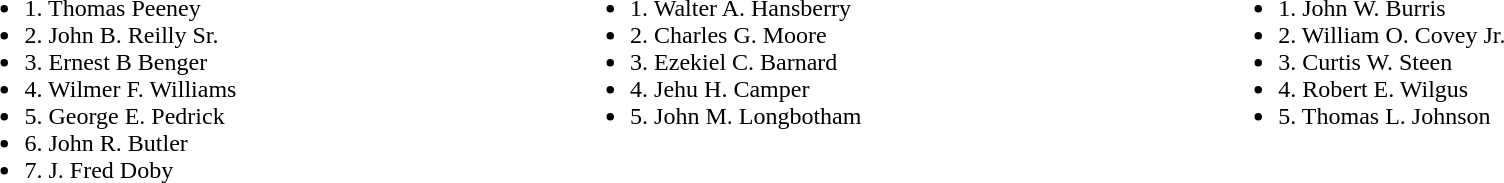<table width=100%>
<tr valign=top>
<td><br><ul><li>1. Thomas Peeney</li><li>2. John B. Reilly Sr.</li><li>3. Ernest B Benger</li><li>4. Wilmer F. Williams</li><li>5. George E. Pedrick</li><li>6. John R. Butler</li><li>7. J. Fred Doby</li></ul></td>
<td><br><ul><li>1. Walter A. Hansberry</li><li>2. Charles G. Moore</li><li>3. Ezekiel C. Barnard</li><li>4. Jehu H. Camper</li><li>5. John M. Longbotham</li></ul></td>
<td><br><ul><li>1. John W. Burris</li><li>2. William O. Covey Jr.</li><li>3. Curtis W. Steen</li><li>4. Robert E. Wilgus</li><li>5. Thomas L. Johnson</li></ul></td>
</tr>
</table>
